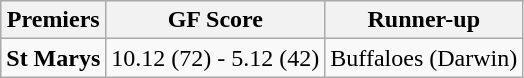<table class="wikitable" style="text-align:left;">
<tr style="background:#efefef;">
<th>Premiers</th>
<th>GF Score</th>
<th>Runner-up</th>
</tr>
<tr>
<td><strong>St Marys</strong></td>
<td>10.12 (72) - 5.12 (42)</td>
<td>Buffaloes (Darwin)</td>
</tr>
</table>
